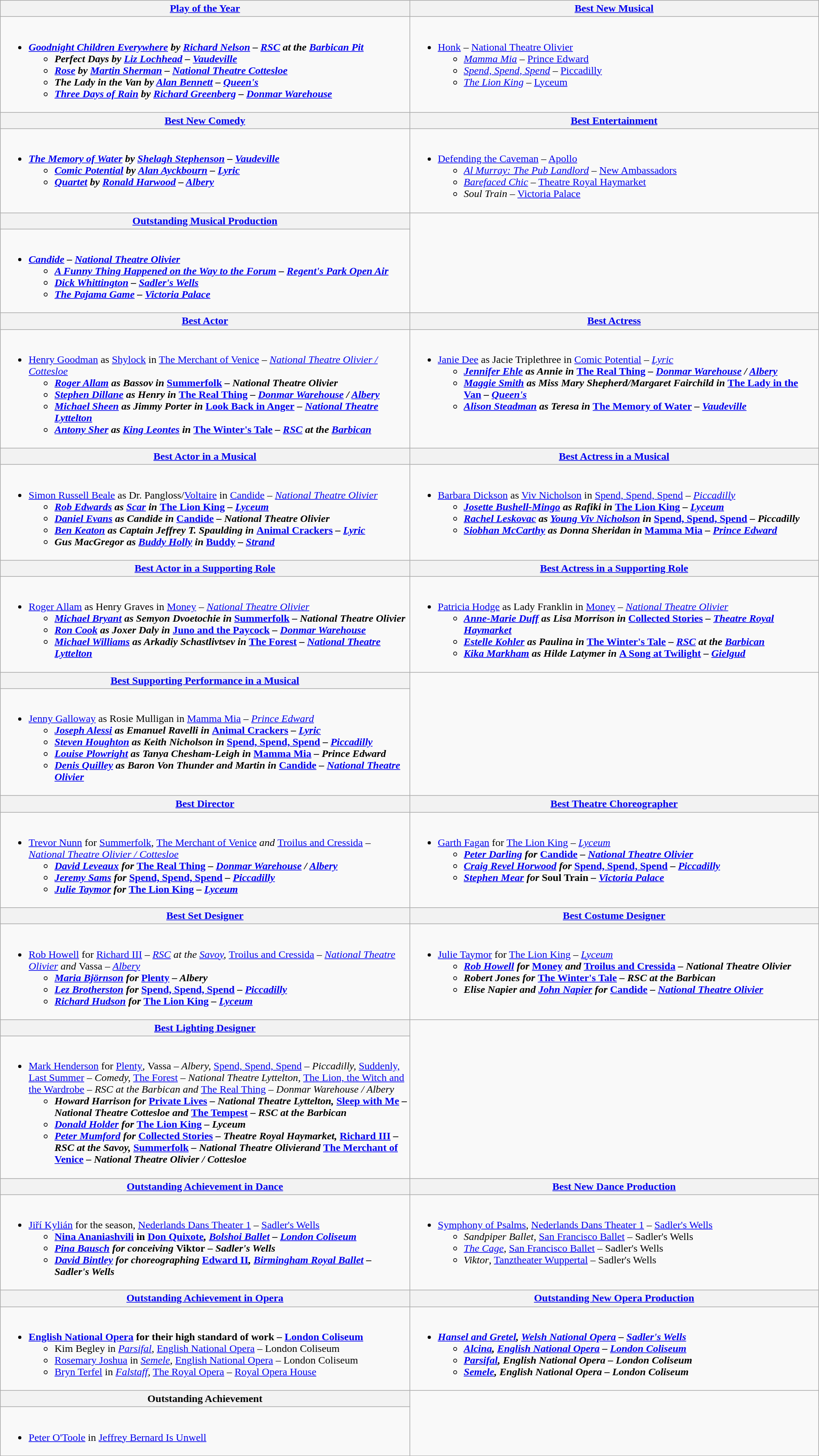<table class=wikitable width="100%">
<tr>
<th width="50%"><a href='#'>Play of the Year</a></th>
<th width="50%"><a href='#'>Best New Musical</a></th>
</tr>
<tr>
<td valign="top"><br><ul><li><strong><em><a href='#'>Goodnight Children Everywhere</a><em> by <a href='#'>Richard Nelson</a> – <a href='#'>RSC</a> at the <a href='#'>Barbican Pit</a><strong><ul><li></em>Perfect Days<em> by <a href='#'>Liz Lochhead</a> – <a href='#'>Vaudeville</a></li><li></em><a href='#'>Rose</a><em> by <a href='#'>Martin Sherman</a> – <a href='#'>National Theatre Cottesloe</a></li><li></em>The Lady in the Van<em> by <a href='#'>Alan Bennett</a> – <a href='#'>Queen's</a></li><li></em><a href='#'>Three Days of Rain</a><em> by <a href='#'>Richard Greenberg</a> – <a href='#'>Donmar Warehouse</a></li></ul></li></ul></td>
<td valign="top"><br><ul><li></em></strong><a href='#'>Honk</a></em> – <a href='#'>National Theatre Olivier</a></strong><ul><li><em><a href='#'>Mamma Mia</a></em> – <a href='#'>Prince Edward</a></li><li><em><a href='#'>Spend, Spend, Spend</a></em> – <a href='#'>Piccadilly</a></li><li><em><a href='#'>The Lion King</a></em> – <a href='#'>Lyceum</a></li></ul></li></ul></td>
</tr>
<tr>
<th width="50%"><a href='#'>Best New Comedy</a></th>
<th width="50%"><a href='#'>Best Entertainment</a></th>
</tr>
<tr>
<td valign="top"><br><ul><li><strong><em><a href='#'>The Memory of Water</a><em> by <a href='#'>Shelagh Stephenson</a> – <a href='#'>Vaudeville</a><strong><ul><li></em><a href='#'>Comic Potential</a><em> by <a href='#'>Alan Ayckbourn</a> – <a href='#'>Lyric</a></li><li></em><a href='#'>Quartet</a><em> by <a href='#'>Ronald Harwood</a> – <a href='#'>Albery</a></li></ul></li></ul></td>
<td valign="top"><br><ul><li></em></strong><a href='#'>Defending the Caveman</a></em> – <a href='#'>Apollo</a></strong><ul><li><em><a href='#'>Al Murray: The Pub Landlord</a></em> – <a href='#'>New Ambassadors</a></li><li><em><a href='#'>Barefaced Chic</a></em> – <a href='#'>Theatre Royal Haymarket</a></li><li><em>Soul Train</em> – <a href='#'>Victoria Palace</a></li></ul></li></ul></td>
</tr>
<tr>
<th colspan=1><a href='#'>Outstanding Musical Production</a></th>
</tr>
<tr>
<td><br><ul><li><strong><em><a href='#'>Candide</a><em> – <a href='#'>National Theatre Olivier</a><strong><ul><li></em><a href='#'>A Funny Thing Happened on the Way to the Forum</a><em> – <a href='#'>Regent's Park Open Air</a></li><li></em><a href='#'>Dick Whittington</a><em> – <a href='#'>Sadler's Wells</a></li><li></em><a href='#'>The Pajama Game</a><em> – <a href='#'>Victoria Palace</a></li></ul></li></ul></td>
</tr>
<tr>
<th style="width="50%"><a href='#'>Best Actor</a></th>
<th style="width="50%"><a href='#'>Best Actress</a></th>
</tr>
<tr>
<td valign="top"><br><ul><li></strong><a href='#'>Henry Goodman</a> as <a href='#'>Shylock</a> in </em><a href='#'>The Merchant of Venice</a><em> – <a href='#'>National Theatre Olivier / Cottesloe</a><strong><ul><li><a href='#'>Roger Allam</a> as Bassov in </em><a href='#'>Summerfolk</a><em> – National Theatre Olivier</li><li><a href='#'>Stephen Dillane</a> as Henry in </em><a href='#'>The Real Thing</a><em> – <a href='#'>Donmar Warehouse</a> / <a href='#'>Albery</a></li><li><a href='#'>Michael Sheen</a> as Jimmy Porter in </em><a href='#'>Look Back in Anger</a><em> – <a href='#'>National Theatre Lyttelton</a></li><li><a href='#'>Antony Sher</a> as <a href='#'>King Leontes</a> in </em><a href='#'>The Winter's Tale</a><em> – <a href='#'>RSC</a> at the <a href='#'>Barbican</a></li></ul></li></ul></td>
<td valign="top"><br><ul><li></strong><a href='#'>Janie Dee</a> as Jacie Triplethree in </em><a href='#'>Comic Potential</a><em> – <a href='#'>Lyric</a><strong><ul><li><a href='#'>Jennifer Ehle</a> as Annie in </em><a href='#'>The Real Thing</a><em> – <a href='#'>Donmar Warehouse</a> / <a href='#'>Albery</a></li><li><a href='#'>Maggie Smith</a> as Miss Mary Shepherd/Margaret Fairchild in </em><a href='#'>The Lady in the Van</a><em> – <a href='#'>Queen's</a></li><li><a href='#'>Alison Steadman</a> as Teresa in </em><a href='#'>The Memory of Water</a><em> – <a href='#'>Vaudeville</a></li></ul></li></ul></td>
</tr>
<tr>
<th style="width="50%"><a href='#'>Best Actor in a Musical</a></th>
<th style="width="50%"><a href='#'>Best Actress in a Musical</a></th>
</tr>
<tr>
<td valign="top"><br><ul><li></strong><a href='#'>Simon Russell Beale</a> as Dr. Pangloss/<a href='#'>Voltaire</a> in </em><a href='#'>Candide</a><em> – <a href='#'>National Theatre Olivier</a><strong><ul><li><a href='#'>Rob Edwards</a> as <a href='#'>Scar</a> in </em><a href='#'>The Lion King</a><em> – <a href='#'>Lyceum</a></li><li><a href='#'>Daniel Evans</a> as Candide in </em><a href='#'>Candide</a><em> – National Theatre Olivier</li><li><a href='#'>Ben Keaton</a> as Captain Jeffrey T. Spaulding in </em><a href='#'>Animal Crackers</a><em> – <a href='#'>Lyric</a></li><li>Gus MacGregor as <a href='#'>Buddy Holly</a> in </em><a href='#'>Buddy</a><em> – <a href='#'>Strand</a></li></ul></li></ul></td>
<td valign="top"><br><ul><li></strong><a href='#'>Barbara Dickson</a> as <a href='#'>Viv Nicholson</a> in </em><a href='#'>Spend, Spend, Spend</a><em> – <a href='#'>Piccadilly</a><strong><ul><li><a href='#'>Josette Bushell-Mingo</a> as Rafiki in </em><a href='#'>The Lion King</a><em> – <a href='#'>Lyceum</a></li><li><a href='#'>Rachel Leskovac</a> as <a href='#'>Young Viv Nicholson</a> in </em><a href='#'>Spend, Spend, Spend</a><em> – Piccadilly</li><li><a href='#'>Siobhan McCarthy</a> as Donna Sheridan in </em><a href='#'>Mamma Mia</a><em> – <a href='#'>Prince Edward</a></li></ul></li></ul></td>
</tr>
<tr>
<th style="width="50%"><a href='#'>Best Actor in a Supporting Role</a></th>
<th style="width="50%"><a href='#'>Best Actress in a Supporting Role</a></th>
</tr>
<tr>
<td valign="top"><br><ul><li></strong><a href='#'>Roger Allam</a> as Henry Graves in </em><a href='#'>Money</a><em> – <a href='#'>National Theatre Olivier</a><strong><ul><li><a href='#'>Michael Bryant</a> as Semyon Dvoetochie in </em><a href='#'>Summerfolk</a><em> – National Theatre Olivier</li><li><a href='#'>Ron Cook</a> as Joxer Daly in </em><a href='#'>Juno and the Paycock</a><em> – <a href='#'>Donmar Warehouse</a></li><li><a href='#'>Michael Williams</a> as Arkadiy Schastlivtsev in </em><a href='#'>The Forest</a><em> – <a href='#'>National Theatre Lyttelton</a></li></ul></li></ul></td>
<td valign="top"><br><ul><li></strong><a href='#'>Patricia Hodge</a> as Lady Franklin in </em><a href='#'>Money</a><em> – <a href='#'>National Theatre Olivier</a><strong><ul><li><a href='#'>Anne-Marie Duff</a> as Lisa Morrison in </em><a href='#'>Collected Stories</a><em> – <a href='#'>Theatre Royal Haymarket</a></li><li><a href='#'>Estelle Kohler</a> as Paulina in </em><a href='#'>The Winter's Tale</a><em> – <a href='#'>RSC</a> at the <a href='#'>Barbican</a></li><li><a href='#'>Kika Markham</a> as Hilde Latymer in </em><a href='#'>A Song at Twilight</a><em> – <a href='#'>Gielgud</a></li></ul></li></ul></td>
</tr>
<tr>
<th colspan=1><a href='#'>Best Supporting Performance in a Musical</a></th>
</tr>
<tr>
<td><br><ul><li></strong><a href='#'>Jenny Galloway</a> as Rosie Mulligan in </em><a href='#'>Mamma Mia</a><em> – <a href='#'>Prince Edward</a><strong><ul><li><a href='#'>Joseph Alessi</a> as Emanuel Ravelli in </em><a href='#'>Animal Crackers</a><em> – <a href='#'>Lyric</a></li><li><a href='#'>Steven Houghton</a> as Keith Nicholson in </em><a href='#'>Spend, Spend, Spend</a><em> – <a href='#'>Piccadilly</a></li><li><a href='#'>Louise Plowright</a> as Tanya Chesham-Leigh in </em><a href='#'>Mamma Mia</a><em> – Prince Edward</li><li><a href='#'>Denis Quilley</a> as Baron Von Thunder and Martin in </em><a href='#'>Candide</a><em> – <a href='#'>National Theatre Olivier</a></li></ul></li></ul></td>
</tr>
<tr>
<th style="width="50%"><a href='#'>Best Director</a></th>
<th style="width="50%"><a href='#'>Best Theatre Choreographer</a></th>
</tr>
<tr>
<td valign="top"><br><ul><li></strong><a href='#'>Trevor Nunn</a> for </em><a href='#'>Summerfolk</a><em>, </em><a href='#'>The Merchant of Venice</a><em> and </em><a href='#'>Troilus and Cressida</a><em> – <a href='#'>National Theatre Olivier / Cottesloe</a><strong><ul><li><a href='#'>David Leveaux</a> for </em><a href='#'>The Real Thing</a><em> – <a href='#'>Donmar Warehouse</a> / <a href='#'>Albery</a></li><li><a href='#'>Jeremy Sams</a> for </em><a href='#'>Spend, Spend, Spend</a><em> – <a href='#'>Piccadilly</a></li><li><a href='#'>Julie Taymor</a> for </em><a href='#'>The Lion King</a><em> – <a href='#'>Lyceum</a></li></ul></li></ul></td>
<td valign="top"><br><ul><li></strong><a href='#'>Garth Fagan</a> for </em><a href='#'>The Lion King</a><em> – <a href='#'>Lyceum</a><strong><ul><li><a href='#'>Peter Darling</a> for </em><a href='#'>Candide</a><em> – <a href='#'>National Theatre Olivier</a></li><li><a href='#'>Craig Revel Horwood</a> for </em><a href='#'>Spend, Spend, Spend</a><em> – <a href='#'>Piccadilly</a></li><li><a href='#'>Stephen Mear</a> for </em>Soul Train<em> – <a href='#'>Victoria Palace</a></li></ul></li></ul></td>
</tr>
<tr>
<th colspan=1><a href='#'>Best Set Designer</a></th>
<th colspan=1><a href='#'>Best Costume Designer</a></th>
</tr>
<tr>
<td valign="top"><br><ul><li></strong><a href='#'>Rob Howell</a> for </em><a href='#'>Richard III</a><em> – <a href='#'>RSC</a> at the <a href='#'>Savoy</a>, </em><a href='#'>Troilus and Cressida</a><em> – <a href='#'>National Theatre Olivier</a> and </em>Vassa<em> – <a href='#'>Albery</a><strong><ul><li><a href='#'>Maria Björnson</a> for </em><a href='#'>Plenty</a><em> – Albery</li><li><a href='#'>Lez Brotherston</a> for </em><a href='#'>Spend, Spend, Spend</a><em> – <a href='#'>Piccadilly</a></li><li><a href='#'>Richard Hudson</a> for </em><a href='#'>The Lion King</a><em> – <a href='#'>Lyceum</a></li></ul></li></ul></td>
<td valign="top"><br><ul><li></strong><a href='#'>Julie Taymor</a> for </em><a href='#'>The Lion King</a><em> – <a href='#'>Lyceum</a><strong><ul><li><a href='#'>Rob Howell</a> for </em><a href='#'>Money</a><em> and </em><a href='#'>Troilus and Cressida</a><em> – National Theatre Olivier</li><li>Robert Jones for </em><a href='#'>The Winter's Tale</a><em> – RSC at the Barbican</li><li>Elise Napier and <a href='#'>John Napier</a> for </em><a href='#'>Candide</a><em> – <a href='#'>National Theatre Olivier</a></li></ul></li></ul></td>
</tr>
<tr>
<th colspan=1><a href='#'>Best Lighting Designer</a></th>
</tr>
<tr>
<td><br><ul><li></strong><a href='#'>Mark Henderson</a> for </em><a href='#'>Plenty</a><em>, </em>Vassa<em> – Albery, </em><a href='#'>Spend, Spend, Spend</a><em> – Piccadilly, </em><a href='#'>Suddenly, Last Summer</a><em> – Comedy, </em><a href='#'>The Forest</a><em> – National Theatre Lyttelton, </em><a href='#'>The Lion, the Witch and the Wardrobe</a><em> – RSC at the Barbican and </em><a href='#'>The Real Thing</a><em> – Donmar Warehouse / Albery<strong><ul><li>Howard Harrison for </em><a href='#'>Private Lives</a><em> – National Theatre Lyttelton, </em><a href='#'>Sleep with Me</a><em> – National Theatre Cottesloe and </em><a href='#'>The Tempest</a><em> – RSC at the Barbican</li><li><a href='#'>Donald Holder</a> for </em><a href='#'>The Lion King</a><em> – Lyceum</li><li><a href='#'>Peter Mumford</a> for </em><a href='#'>Collected Stories</a><em> – Theatre Royal Haymarket, </em><a href='#'>Richard III</a><em> – RSC at the Savoy, </em><a href='#'>Summerfolk</a><em> – National Theatre Olivierand </em><a href='#'>The Merchant of Venice</a><em> – National Theatre Olivier / Cottesloe</li></ul></li></ul></td>
</tr>
<tr>
<th style="width="50%"><a href='#'>Outstanding Achievement in Dance</a></th>
<th style="width="50%"><a href='#'>Best New Dance Production</a></th>
</tr>
<tr>
<td valign="top"><br><ul><li></strong><a href='#'>Jiří Kylián</a> for the season, <a href='#'>Nederlands Dans Theater 1</a> – <a href='#'>Sadler's Wells</a><strong><ul><li><a href='#'>Nina Ananiashvili</a> in </em><a href='#'>Don Quixote</a><em>, <a href='#'>Bolshoi Ballet</a> – <a href='#'>London Coliseum</a></li><li><a href='#'>Pina Bausch</a> for conceiving </em>Viktor<em> – Sadler's Wells</li><li><a href='#'>David Bintley</a> for choreographing </em><a href='#'>Edward II</a><em>, <a href='#'>Birmingham Royal Ballet</a> – Sadler's Wells</li></ul></li></ul></td>
<td valign="top"><br><ul><li></em></strong><a href='#'>Symphony of Psalms</a></em>, <a href='#'>Nederlands Dans Theater 1</a> – <a href='#'>Sadler's Wells</a></strong><ul><li><em>Sandpiper Ballet</em>, <a href='#'>San Francisco Ballet</a> – Sadler's Wells</li><li><em><a href='#'>The Cage</a></em>, <a href='#'>San Francisco Ballet</a> – Sadler's Wells</li><li><em>Viktor</em>, <a href='#'>Tanztheater Wuppertal</a> – Sadler's Wells</li></ul></li></ul></td>
</tr>
<tr>
<th style="width="50%"><a href='#'>Outstanding Achievement in Opera</a></th>
<th style="width="50%"><a href='#'>Outstanding New Opera Production</a></th>
</tr>
<tr>
<td valign="top"><br><ul><li><strong><a href='#'>English National Opera</a> for their high standard of work – <a href='#'>London Coliseum</a></strong><ul><li>Kim Begley in <em><a href='#'>Parsifal</a></em>, <a href='#'>English National Opera</a> – London Coliseum</li><li><a href='#'>Rosemary Joshua</a> in <em><a href='#'>Semele</a></em>, <a href='#'>English National Opera</a> – London Coliseum</li><li><a href='#'>Bryn Terfel</a> in <em><a href='#'>Falstaff</a></em>, <a href='#'>The Royal Opera</a> – <a href='#'>Royal Opera House</a></li></ul></li></ul></td>
<td valign="top"><br><ul><li><strong><em><a href='#'>Hansel and Gretel</a><em>, <a href='#'>Welsh National Opera</a> – <a href='#'>Sadler's Wells</a><strong><ul><li></em><a href='#'>Alcina</a><em>, <a href='#'>English National Opera</a> – <a href='#'>London Coliseum</a></li><li></em><a href='#'>Parsifal</a><em>, English National Opera – London Coliseum</li><li></em><a href='#'>Semele</a><em>, English National Opera – London Coliseum</li></ul></li></ul></td>
</tr>
<tr>
<th colspan=1>Outstanding Achievement</th>
</tr>
<tr>
<td><br><ul><li></strong><a href='#'>Peter O'Toole</a> in </em><a href='#'>Jeffrey Bernard Is Unwell</a></em></strong></li></ul></td>
</tr>
</table>
